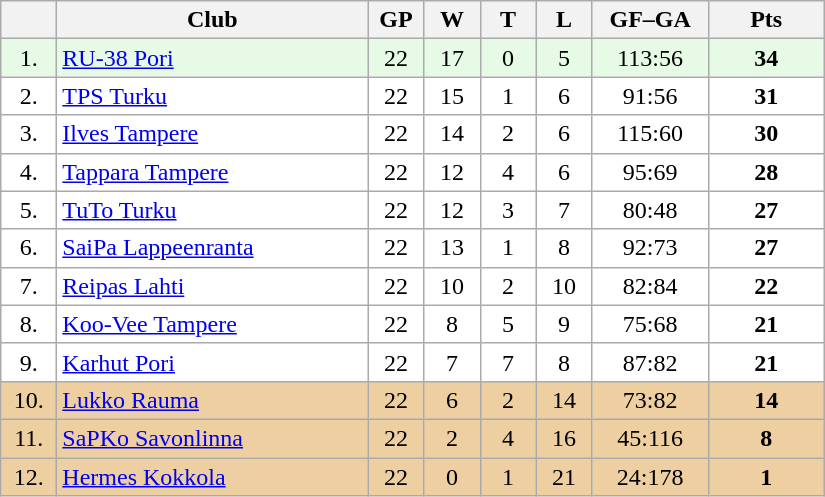<table class="wikitable">
<tr>
<th width="30"></th>
<th width="200">Club</th>
<th width="30">GP</th>
<th width="30">W</th>
<th width="30">T</th>
<th width="30">L</th>
<th width="70">GF–GA</th>
<th width="70">Pts</th>
</tr>
<tr bgcolor="#e6fae6" align="center">
<td>1.</td>
<td align="left"><a href='#'>RU-38 Pori</a></td>
<td>22</td>
<td>17</td>
<td>0</td>
<td>5</td>
<td>113:56</td>
<td><strong>34</strong></td>
</tr>
<tr bgcolor="#FFFFFF" align="center">
<td>2.</td>
<td align="left"><a href='#'>TPS Turku</a></td>
<td>22</td>
<td>15</td>
<td>1</td>
<td>6</td>
<td>91:56</td>
<td><strong>31</strong></td>
</tr>
<tr bgcolor="#FFFFFF" align="center">
<td>3.</td>
<td align="left"><a href='#'>Ilves Tampere</a></td>
<td>22</td>
<td>14</td>
<td>2</td>
<td>6</td>
<td>115:60</td>
<td><strong>30</strong></td>
</tr>
<tr bgcolor="#FFFFFF" align="center">
<td>4.</td>
<td align="left"><a href='#'>Tappara Tampere</a></td>
<td>22</td>
<td>12</td>
<td>4</td>
<td>6</td>
<td>95:69</td>
<td><strong>28</strong></td>
</tr>
<tr bgcolor="#FFFFFF" align="center">
<td>5.</td>
<td align="left"><a href='#'>TuTo Turku</a></td>
<td>22</td>
<td>12</td>
<td>3</td>
<td>7</td>
<td>80:48</td>
<td><strong>27</strong></td>
</tr>
<tr bgcolor="#FFFFFF" align="center">
<td>6.</td>
<td align="left"><a href='#'>SaiPa Lappeenranta</a></td>
<td>22</td>
<td>13</td>
<td>1</td>
<td>8</td>
<td>92:73</td>
<td><strong>27</strong></td>
</tr>
<tr bgcolor="#FFFFFF" align="center">
<td>7.</td>
<td align="left"><a href='#'>Reipas Lahti</a></td>
<td>22</td>
<td>10</td>
<td>2</td>
<td>10</td>
<td>82:84</td>
<td><strong>22</strong></td>
</tr>
<tr bgcolor="#FFFFFF" align="center">
<td>8.</td>
<td align="left"><a href='#'>Koo-Vee Tampere</a></td>
<td>22</td>
<td>8</td>
<td>5</td>
<td>9</td>
<td>75:68</td>
<td><strong>21</strong></td>
</tr>
<tr bgcolor="#FFFFFF" align="center">
<td>9.</td>
<td align="left"><a href='#'>Karhut Pori</a></td>
<td>22</td>
<td>7</td>
<td>7</td>
<td>8</td>
<td>87:82</td>
<td><strong>21</strong></td>
</tr>
<tr bgcolor="#EECFA1" align="center">
<td>10.</td>
<td align="left"><a href='#'>Lukko Rauma</a></td>
<td>22</td>
<td>6</td>
<td>2</td>
<td>14</td>
<td>73:82</td>
<td><strong>14</strong></td>
</tr>
<tr bgcolor="#EECFA1" align="center">
<td>11.</td>
<td align="left"><a href='#'>SaPKo Savonlinna</a></td>
<td>22</td>
<td>2</td>
<td>4</td>
<td>16</td>
<td>45:116</td>
<td><strong>8</strong></td>
</tr>
<tr bgcolor="#EECFA1" align="center">
<td>12.</td>
<td align="left"><a href='#'>Hermes Kokkola</a></td>
<td>22</td>
<td>0</td>
<td>1</td>
<td>21</td>
<td>24:178</td>
<td><strong>1</strong></td>
</tr>
</table>
